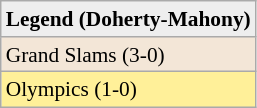<table class="wikitable"  style="font-size:89%;">
<tr bgcolor="#eeeeee">
<td><strong>Legend (Doherty-Mahony)</strong></td>
</tr>
<tr bgcolor=#F3E6D7>
<td>Grand Slams (3-0)</td>
</tr>
<tr bgcolor=FFF099>
<td>Olympics (1-0)</td>
</tr>
</table>
